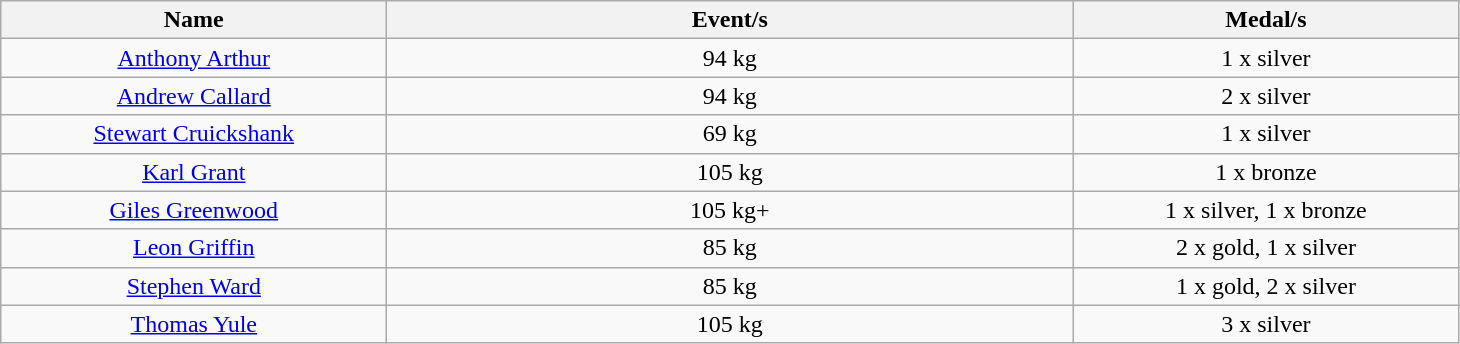<table class="wikitable" style="text-align: center">
<tr>
<th width=250>Name</th>
<th width=450>Event/s</th>
<th width=250>Medal/s</th>
</tr>
<tr>
<td><a href='#'>Anthony Arthur</a></td>
<td>94 kg</td>
<td>1 x silver</td>
</tr>
<tr>
<td><a href='#'>Andrew Callard</a></td>
<td>94 kg</td>
<td>2 x silver</td>
</tr>
<tr>
<td><a href='#'>Stewart Cruickshank</a></td>
<td>69 kg</td>
<td>1 x silver</td>
</tr>
<tr>
<td><a href='#'>Karl Grant</a></td>
<td>105 kg</td>
<td>1 x bronze</td>
</tr>
<tr>
<td><a href='#'>Giles Greenwood</a></td>
<td>105 kg+</td>
<td>1 x silver, 1 x bronze</td>
</tr>
<tr>
<td><a href='#'>Leon Griffin</a></td>
<td>85 kg</td>
<td>2 x gold, 1 x silver</td>
</tr>
<tr>
<td><a href='#'>Stephen Ward</a></td>
<td>85 kg</td>
<td>1 x gold, 2 x silver</td>
</tr>
<tr>
<td><a href='#'>Thomas Yule</a></td>
<td>105 kg</td>
<td>3 x silver</td>
</tr>
</table>
